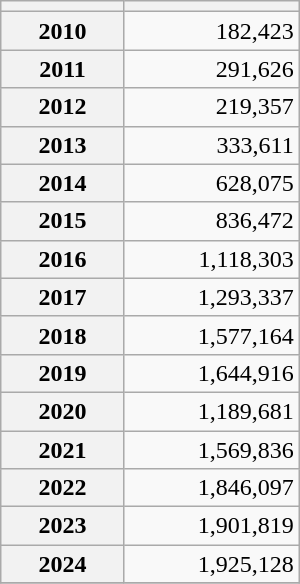<table class="wikitable sortable" style="text-align: right; width:200px;" align="center">
<tr>
<th style="width:75px"></th>
<th></th>
</tr>
<tr>
<th>2010</th>
<td> 182,423</td>
</tr>
<tr>
<th>2011</th>
<td> 291,626</td>
</tr>
<tr>
<th>2012</th>
<td> 219,357</td>
</tr>
<tr>
<th>2013</th>
<td> 333,611</td>
</tr>
<tr>
<th>2014</th>
<td> 628,075</td>
</tr>
<tr>
<th>2015</th>
<td> 836,472</td>
</tr>
<tr>
<th>2016</th>
<td> 1,118,303</td>
</tr>
<tr>
<th>2017</th>
<td> 1,293,337</td>
</tr>
<tr>
<th>2018</th>
<td> 1,577,164</td>
</tr>
<tr>
<th>2019</th>
<td> 1,644,916</td>
</tr>
<tr>
<th>2020</th>
<td> 1,189,681</td>
</tr>
<tr>
<th>2021</th>
<td> 1,569,836</td>
</tr>
<tr>
<th>2022</th>
<td> 1,846,097</td>
</tr>
<tr>
<th>2023</th>
<td> 1,901,819</td>
</tr>
<tr>
<th>2024</th>
<td> 1,925,128</td>
</tr>
<tr>
</tr>
</table>
